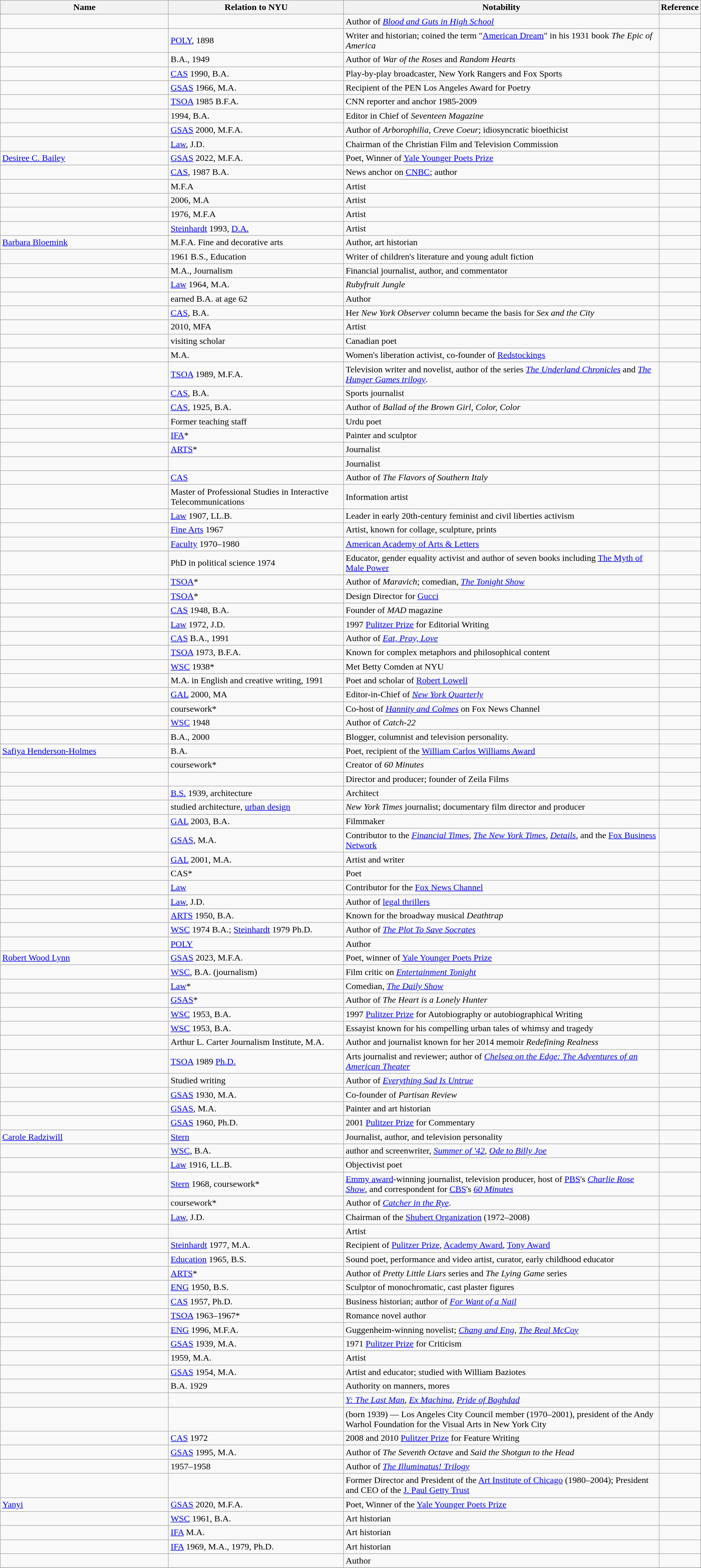<table class="wikitable sortable" style="width:100%">
<tr>
<th style="width:*;">Name</th>
<th style="width:25%;">Relation to NYU</th>
<th style="width:45%;">Notability</th>
<th style="width:5%;" class="unsortable">Reference</th>
</tr>
<tr>
<td></td>
<td></td>
<td>Author of <em><a href='#'>Blood and Guts in High School</a></em></td>
<td style="text-align:center;"></td>
</tr>
<tr>
<td></td>
<td><a href='#'>POLY</a>, 1898</td>
<td>Writer and historian; coined the term "<a href='#'>American Dream</a>" in his 1931 book <em>The Epic of America</em></td>
<td style="text-align:center;"></td>
</tr>
<tr>
<td></td>
<td>B.A., 1949</td>
<td>Author of <em>War of the Roses</em> and <em>Random Hearts</em></td>
<td style="text-align:center;"></td>
</tr>
<tr>
<td></td>
<td><a href='#'>CAS</a> 1990, B.A.</td>
<td>Play-by-play broadcaster, New York Rangers and Fox Sports</td>
<td style="text-align:center;"></td>
</tr>
<tr>
<td></td>
<td><a href='#'>GSAS</a> 1966, M.A.</td>
<td>Recipient of the PEN Los Angeles Award for Poetry</td>
<td style="text-align:center;"></td>
</tr>
<tr>
<td></td>
<td><a href='#'>TSOA</a> 1985 B.F.A.</td>
<td>CNN reporter and anchor 1985-2009</td>
<td style="text-align:center;"></td>
</tr>
<tr>
<td></td>
<td>1994, B.A.</td>
<td>Editor in Chief of <em>Seventeen Magazine</em></td>
<td style="text-align:center;"></td>
</tr>
<tr>
<td></td>
<td><a href='#'>GSAS</a> 2000, M.F.A.</td>
<td>Author of <em> Arborophilia</em>, <em>Creve Coeur</em>; idiosyncratic bioethicist</td>
<td style="text-align:center;"></td>
</tr>
<tr>
<td></td>
<td><a href='#'>Law</a>, J.D.</td>
<td>Chairman of the Christian Film and Television Commission</td>
<td style="text-align:center;"></td>
</tr>
<tr>
<td><a href='#'>Desiree C. Bailey</a></td>
<td><a href='#'>GSAS</a> 2022, M.F.A.</td>
<td>Poet, Winner of <a href='#'>Yale Younger Poets Prize</a></td>
<td></td>
</tr>
<tr>
<td></td>
<td><a href='#'>CAS</a>, 1987 B.A.</td>
<td>News anchor on <a href='#'>CNBC</a>; author</td>
<td style="text-align:center;"></td>
</tr>
<tr>
<td></td>
<td>M.F.A</td>
<td>Artist</td>
<td style="text-align:center;"></td>
</tr>
<tr>
<td></td>
<td>2006, M.A</td>
<td>Artist</td>
<td style="text-align:center;"></td>
</tr>
<tr>
<td></td>
<td>1976, M.F.A</td>
<td>Artist</td>
<td style="text-align:center;"></td>
</tr>
<tr>
<td></td>
<td><a href='#'>Steinhardt</a> 1993, <a href='#'>D.A.</a></td>
<td>Artist</td>
<td style="text-align:center;"></td>
</tr>
<tr>
<td><a href='#'>Barbara Bloemink</a></td>
<td>M.F.A. Fine and decorative arts</td>
<td>Author, art historian</td>
<td></td>
</tr>
<tr>
<td></td>
<td>1961 B.S., Education</td>
<td>Writer of children's literature and young adult fiction</td>
<td style="text-align:center;"></td>
</tr>
<tr>
<td></td>
<td>M.A., Journalism</td>
<td>Financial journalist, author, and commentator</td>
<td style="text-align:center;"></td>
</tr>
<tr>
<td></td>
<td><a href='#'>Law</a> 1964, M.A.</td>
<td><em>Rubyfruit Jungle</em></td>
<td style="text-align:center;"></td>
</tr>
<tr>
<td></td>
<td>earned B.A. at age 62</td>
<td>Author</td>
<td style="text-align:center;"></td>
</tr>
<tr>
<td></td>
<td><a href='#'>CAS</a>, B.A.</td>
<td>Her <em>New York Observer</em> column became the basis for <em>Sex and the City</em></td>
<td style="text-align:center;"></td>
</tr>
<tr>
<td></td>
<td>2010, MFA</td>
<td>Artist</td>
<td style="text-align:center;"></td>
</tr>
<tr>
<td></td>
<td>visiting scholar</td>
<td>Canadian poet</td>
<td style="text-align:center;"></td>
</tr>
<tr>
<td></td>
<td>M.A.</td>
<td>Women's liberation activist, co-founder of <a href='#'>Redstockings</a></td>
<td style="text-align:center;"></td>
</tr>
<tr>
<td></td>
<td><a href='#'>TSOA</a> 1989, M.F.A.</td>
<td>Television writer and novelist, author of the series <em><a href='#'>The Underland Chronicles</a></em> and <em><a href='#'>The Hunger Games trilogy</a></em>.</td>
<td style="text-align:center;"></td>
</tr>
<tr>
<td></td>
<td><a href='#'>CAS</a>, B.A.</td>
<td>Sports journalist</td>
<td style="text-align:center;"></td>
</tr>
<tr>
<td></td>
<td><a href='#'>CAS</a>, 1925, B.A.</td>
<td>Author of <em>Ballad of the Brown Girl</em>, <em>Color, Color</em></td>
<td style="text-align:center;"></td>
</tr>
<tr>
<td></td>
<td>Former teaching staff</td>
<td>Urdu poet</td>
<td style="text-align:center;"></td>
</tr>
<tr>
<td></td>
<td><a href='#'>IFA</a>*</td>
<td>Painter and sculptor</td>
<td style="text-align:center;"></td>
</tr>
<tr>
<td></td>
<td><a href='#'>ARTS</a>*</td>
<td>Journalist</td>
<td style="text-align:center;"></td>
</tr>
<tr>
<td></td>
<td></td>
<td>Journalist</td>
<td></td>
</tr>
<tr>
<td></td>
<td><a href='#'>CAS</a></td>
<td>Author of <em>The Flavors of Southern Italy</em></td>
<td style="text-align:center;"></td>
</tr>
<tr>
<td></td>
<td>Master of Professional Studies in Interactive Telecommunications</td>
<td>Information artist</td>
<td style="text-align:center;"></td>
</tr>
<tr>
<td></td>
<td><a href='#'>Law</a> 1907, LL.B.</td>
<td>Leader in early 20th-century feminist and civil liberties activism</td>
<td style="text-align:center;"></td>
</tr>
<tr>
<td></td>
<td><a href='#'>Fine Arts</a> 1967</td>
<td>Artist, known for collage, sculpture, prints</td>
<td style="text-align:center;"></td>
</tr>
<tr>
<td></td>
<td><a href='#'>Faculty</a> 1970–1980</td>
<td><a href='#'>American Academy of Arts & Letters</a></td>
<td style="text-align:center;"></td>
</tr>
<tr>
<td></td>
<td>PhD in political science 1974</td>
<td>Educator, gender equality activist and author of seven books including <a href='#'>The Myth of Male Power</a></td>
<td style="text-align:center;"></td>
</tr>
<tr>
<td></td>
<td><a href='#'>TSOA</a>*</td>
<td>Author of <em>Maravich</em>; comedian, <em><a href='#'>The Tonight Show</a></em></td>
<td style="text-align:center;"></td>
</tr>
<tr>
<td></td>
<td><a href='#'>TSOA</a>*</td>
<td>Design Director for <a href='#'>Gucci</a></td>
<td style="text-align:center;"></td>
</tr>
<tr>
<td></td>
<td><a href='#'>CAS</a> 1948, B.A.</td>
<td>Founder of <em>MAD</em> magazine</td>
<td style="text-align:center;"></td>
</tr>
<tr>
<td></td>
<td><a href='#'>Law</a> 1972, J.D.</td>
<td>1997 <a href='#'>Pulitzer Prize</a> for Editorial Writing</td>
<td style="text-align:center;"></td>
</tr>
<tr>
<td></td>
<td><a href='#'>CAS</a> B.A., 1991</td>
<td>Author of <em><a href='#'>Eat, Pray, Love</a></em></td>
<td style="text-align:center;"></td>
</tr>
<tr>
<td></td>
<td><a href='#'>TSOA</a> 1973, B.F.A.</td>
<td>Known for complex metaphors and philosophical content</td>
<td style="text-align:center;"></td>
</tr>
<tr>
<td></td>
<td><a href='#'>WSC</a> 1938*</td>
<td>Met Betty Comden at NYU</td>
<td style="text-align:center;"></td>
</tr>
<tr>
<td></td>
<td>M.A. in English and creative writing, 1991</td>
<td>Poet and scholar of <a href='#'>Robert Lowell</a></td>
<td style="text-align:center;"></td>
</tr>
<tr>
<td></td>
<td><a href='#'>GAL</a> 2000, MA</td>
<td>Editor-in-Chief of <em><a href='#'>New York Quarterly</a></em></td>
<td style="text-align:center;"></td>
</tr>
<tr>
<td></td>
<td>coursework*</td>
<td>Co-host of <em><a href='#'>Hannity and Colmes</a></em> on Fox News Channel</td>
<td style="text-align:center;"></td>
</tr>
<tr>
<td></td>
<td><a href='#'>WSC</a> 1948</td>
<td>Author of <em>Catch-22</em></td>
<td style="text-align:center;"></td>
</tr>
<tr>
<td></td>
<td>B.A., 2000</td>
<td>Blogger, columnist and television personality.</td>
<td style="text-align:center;"></td>
</tr>
<tr>
<td><a href='#'>Safiya Henderson-Holmes</a></td>
<td>B.A.</td>
<td>Poet, recipient of the <a href='#'>William Carlos Williams Award</a></td>
<td style="text-align:center;"></td>
</tr>
<tr>
<td></td>
<td>coursework*</td>
<td>Creator of <em>60 Minutes</em></td>
<td style="text-align:center;"></td>
</tr>
<tr>
<td></td>
<td></td>
<td>Director and producer; founder of Zeila Films</td>
<td style="text-align:center;"></td>
</tr>
<tr>
<td></td>
<td><a href='#'>B.S.</a> 1939, architecture</td>
<td>Architect</td>
<td style="text-align:center;"></td>
</tr>
<tr>
<td></td>
<td>studied architecture, <a href='#'>urban design</a></td>
<td><em>New York Times</em> journalist; documentary film director and producer</td>
<td style="text-align:center;"></td>
</tr>
<tr>
<td></td>
<td><a href='#'>GAL</a> 2003, B.A.</td>
<td>Filmmaker</td>
<td style="text-align:center;"></td>
</tr>
<tr>
<td></td>
<td><a href='#'>GSAS</a>, M.A.</td>
<td>Contributor to the <em><a href='#'>Financial Times</a></em>, <em><a href='#'>The New York Times</a></em>, <em><a href='#'>Details</a></em>, and the <a href='#'>Fox Business Network</a></td>
<td style="text-align:center;"></td>
</tr>
<tr>
<td></td>
<td><a href='#'>GAL</a> 2001, M.A.</td>
<td>Artist and writer</td>
<td style="text-align:center;"></td>
</tr>
<tr>
<td></td>
<td>CAS*</td>
<td>Poet</td>
<td style="text-align:center;"></td>
</tr>
<tr>
<td></td>
<td><a href='#'>Law</a></td>
<td>Contributor for the <a href='#'>Fox News Channel</a></td>
<td style="text-align:center;"></td>
</tr>
<tr>
<td></td>
<td><a href='#'>Law</a>, J.D.</td>
<td>Author of <a href='#'>legal thrillers</a></td>
<td style="text-align:center;"></td>
</tr>
<tr>
<td></td>
<td><a href='#'>ARTS</a> 1950, B.A.</td>
<td>Known for the broadway musical <em>Deathtrap</em></td>
<td style="text-align:center;"></td>
</tr>
<tr>
<td></td>
<td><a href='#'>WSC</a> 1974 B.A.; <a href='#'>Steinhardt</a> 1979 Ph.D.</td>
<td>Author of <em><a href='#'>The Plot To Save Socrates</a></em></td>
<td style="text-align:center;"></td>
</tr>
<tr>
<td></td>
<td><a href='#'>POLY</a></td>
<td>Author</td>
<td style="text-align:center;"></td>
</tr>
<tr>
<td><a href='#'>Robert Wood Lynn</a></td>
<td><a href='#'>GSAS</a> 2023, M.F.A.</td>
<td>Poet, winner of <a href='#'>Yale Younger Poets Prize</a></td>
<td></td>
</tr>
<tr>
<td></td>
<td><a href='#'>WSC</a>, B.A. (journalism)</td>
<td>Film critic on <em><a href='#'>Entertainment Tonight</a></em></td>
<td style="text-align:center;"></td>
</tr>
<tr>
<td></td>
<td><a href='#'>Law</a>*</td>
<td>Comedian, <em><a href='#'>The Daily Show</a></em></td>
<td style="text-align:center;"></td>
</tr>
<tr>
<td></td>
<td><a href='#'>GSAS</a>*</td>
<td>Author of <em>The Heart is a Lonely Hunter</em></td>
<td style="text-align:center;"></td>
</tr>
<tr>
<td></td>
<td><a href='#'>WSC</a> 1953, B.A.</td>
<td>1997 <a href='#'>Pulitzer Prize</a> for Autobiography or autobiographical Writing</td>
<td style="text-align:center;"></td>
</tr>
<tr>
<td></td>
<td><a href='#'>WSC</a> 1953, B.A.</td>
<td>Essayist known for his compelling urban tales of whimsy and tragedy</td>
<td style="text-align:center;"></td>
</tr>
<tr>
<td></td>
<td>Arthur L. Carter Journalism Institute, M.A.</td>
<td>Author and journalist known for her 2014 memoir <em>Redefining Realness</em></td>
<td style="text-align:center;"></td>
</tr>
<tr>
<td></td>
<td><a href='#'>TSOA</a> 1989 <a href='#'>Ph.D.</a></td>
<td>Arts journalist and reviewer; author of <em><a href='#'>Chelsea on the Edge: The Adventures of an American Theater</a></em></td>
<td style="text-align:center;"></td>
</tr>
<tr>
<td></td>
<td>Studied writing</td>
<td>Author of <em><a href='#'>Everything Sad Is Untrue</a></em></td>
<td style="text-align:center;"></td>
</tr>
<tr>
<td></td>
<td><a href='#'>GSAS</a> 1930, M.A.</td>
<td>Co-founder of <em>Partisan Review</em></td>
<td style="text-align:center;"></td>
</tr>
<tr>
<td></td>
<td><a href='#'>GSAS</a>, M.A.</td>
<td>Painter and art historian</td>
<td style="text-align:center;"></td>
</tr>
<tr>
<td></td>
<td><a href='#'>GSAS</a> 1960, Ph.D.</td>
<td>2001 <a href='#'>Pulitzer Prize</a> for Commentary</td>
<td style="text-align:center;"></td>
</tr>
<tr>
<td><a href='#'>Carole Radziwill</a></td>
<td><a href='#'>Stern</a></td>
<td>Journalist, author, and television personality</td>
<td></td>
</tr>
<tr>
<td></td>
<td><a href='#'>WSC</a>, B.A.</td>
<td>author and screenwriter, <em><a href='#'>Summer of '42</a></em>, <em><a href='#'>Ode to Billy Joe</a></em></td>
<td style="text-align:center;"></td>
</tr>
<tr>
<td></td>
<td><a href='#'>Law</a> 1916, LL.B.</td>
<td>Objectivist poet</td>
<td style="text-align:center;"></td>
</tr>
<tr>
<td></td>
<td><a href='#'>Stern</a> 1968, coursework*</td>
<td><a href='#'>Emmy award</a>-winning journalist, television producer, host of <a href='#'>PBS</a>'s <em><a href='#'>Charlie Rose Show</a></em>, and correspondent for <a href='#'>CBS</a>'s <em><a href='#'>60 Minutes</a></em></td>
<td style="text-align:center;"></td>
</tr>
<tr>
<td></td>
<td>coursework*</td>
<td>Author of <em><a href='#'>Catcher in the Rye</a></em>.</td>
<td style="text-align:center;"></td>
</tr>
<tr>
<td></td>
<td><a href='#'>Law</a>, J.D.</td>
<td>Chairman of the <a href='#'>Shubert Organization</a> (1972–2008)</td>
<td style="text-align:center;"></td>
</tr>
<tr>
<td></td>
<td></td>
<td>Artist</td>
<td style="text-align:center;"></td>
</tr>
<tr>
<td></td>
<td><a href='#'>Steinhardt</a> 1977, M.A.</td>
<td>Recipient of <a href='#'>Pulitzer Prize</a>, <a href='#'>Academy Award</a>, <a href='#'>Tony Award</a></td>
<td style="text-align:center;"></td>
</tr>
<tr>
<td></td>
<td><a href='#'>Education</a> 1965, B.S.</td>
<td>Sound poet, performance and video artist, curator, early childhood educator</td>
<td style="text-align:center;"></td>
</tr>
<tr>
<td></td>
<td><a href='#'>ARTS</a>*</td>
<td>Author of <em>Pretty Little Liars</em> series and <em>The Lying Game</em> series</td>
<td style="text-align:center;"></td>
</tr>
<tr>
<td></td>
<td><a href='#'>ENG</a> 1950, B.S.</td>
<td>Sculptor of monochromatic, cast plaster figures</td>
<td style="text-align:center;"></td>
</tr>
<tr>
<td></td>
<td><a href='#'>CAS</a> 1957, Ph.D.</td>
<td>Business historian; author of <em><a href='#'>For Want of a Nail</a></em></td>
<td style="text-align:center;"></td>
</tr>
<tr>
<td></td>
<td><a href='#'>TSOA</a> 1963–1967*</td>
<td>Romance novel author</td>
<td style="text-align:center;"></td>
</tr>
<tr>
<td></td>
<td><a href='#'>ENG</a> 1996, M.F.A.</td>
<td>Guggenheim-winning novelist; <em><a href='#'>Chang and Eng</a></em>, <em><a href='#'>The Real McCoy</a></em></td>
<td style="text-align:center;"></td>
</tr>
<tr>
<td></td>
<td><a href='#'>GSAS</a> 1939, M.A.</td>
<td>1971 <a href='#'>Pulitzer Prize</a> for Criticism</td>
<td style="text-align:center;"></td>
</tr>
<tr>
<td></td>
<td>1959, M.A.</td>
<td>Artist</td>
<td style="text-align:center;"></td>
</tr>
<tr>
<td></td>
<td><a href='#'>GSAS</a> 1954, M.A.</td>
<td>Artist and educator; studied with William Baziotes</td>
<td style="text-align:center;"></td>
</tr>
<tr>
<td></td>
<td>B.A. 1929</td>
<td>Authority on manners, mores</td>
<td style="text-align:center;"></td>
</tr>
<tr>
<td></td>
<td></td>
<td><em><a href='#'>Y: The Last Man</a></em>, <em><a href='#'>Ex Machina</a></em>, <em><a href='#'>Pride of Baghdad</a></em></td>
<td style="text-align:center;"></td>
</tr>
<tr>
<td></td>
<td></td>
<td>(born 1939) — Los Angeles City Council member (1970–2001), president of the Andy Warhol Foundation for the Visual Arts in New York City</td>
<td style="text-align:center;"></td>
</tr>
<tr>
<td></td>
<td><a href='#'>CAS</a> 1972</td>
<td>2008 and 2010 <a href='#'>Pulitzer Prize</a> for Feature Writing</td>
<td style="text-align:center;"></td>
</tr>
<tr>
<td></td>
<td><a href='#'>GSAS</a> 1995, M.A.</td>
<td>Author of <em>The Seventh Octave</em> and <em>Said the Shotgun to the Head</em></td>
<td style="text-align:center;"></td>
</tr>
<tr>
<td></td>
<td>1957–1958</td>
<td>Author of <em><a href='#'>The Illuminatus! Trilogy</a></em></td>
<td style="text-align:center;"></td>
</tr>
<tr>
<td></td>
<td></td>
<td>Former Director and President of the <a href='#'>Art Institute of Chicago</a> (1980–2004); President and CEO of the <a href='#'>J. Paul Getty Trust</a></td>
<td style="text-align:center;"></td>
</tr>
<tr>
<td><a href='#'>Yanyi</a></td>
<td><a href='#'>GSAS</a> 2020, M.F.A.</td>
<td>Poet, Winner of the <a href='#'>Yale Younger Poets Prize</a></td>
<td></td>
</tr>
<tr>
<td></td>
<td><a href='#'>WSC</a> 1961, B.A.</td>
<td>Art historian</td>
<td style="text-align:center;"></td>
</tr>
<tr>
<td></td>
<td><a href='#'>IFA</a> M.A.</td>
<td>Art historian</td>
<td style="text-align:center;"></td>
</tr>
<tr>
<td></td>
<td><a href='#'>IFA</a> 1969, M.A., 1979, Ph.D.</td>
<td>Art historian</td>
<td style="text-align:center;"></td>
</tr>
<tr>
<td></td>
<td></td>
<td>Author</td>
<td></td>
</tr>
<tr>
</tr>
</table>
